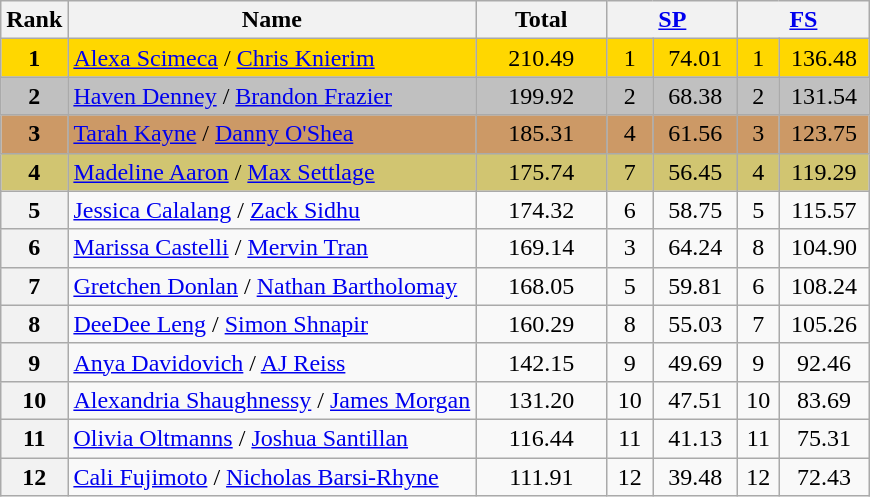<table class="wikitable sortable">
<tr>
<th>Rank</th>
<th>Name</th>
<th width="80px">Total</th>
<th colspan="2" width="80px"><a href='#'>SP</a></th>
<th colspan="2" width="80px"><a href='#'>FS</a></th>
</tr>
<tr bgcolor="gold">
<td align="center"><strong>1</strong></td>
<td><a href='#'>Alexa Scimeca</a> / <a href='#'>Chris Knierim</a></td>
<td align="center">210.49</td>
<td align="center">1</td>
<td align="center">74.01</td>
<td align="center">1</td>
<td align="center">136.48</td>
</tr>
<tr bgcolor="silver">
<td align="center"><strong>2</strong></td>
<td><a href='#'>Haven Denney</a> / <a href='#'>Brandon Frazier</a></td>
<td align="center">199.92</td>
<td align="center">2</td>
<td align="center">68.38</td>
<td align="center">2</td>
<td align="center">131.54</td>
</tr>
<tr bgcolor="cc9966">
<td align="center"><strong>3</strong></td>
<td><a href='#'>Tarah Kayne</a> / <a href='#'>Danny O'Shea</a></td>
<td align="center">185.31</td>
<td align="center">4</td>
<td align="center">61.56</td>
<td align="center">3</td>
<td align="center">123.75</td>
</tr>
<tr bgcolor="#d1c571">
<td align="center"><strong>4</strong></td>
<td><a href='#'>Madeline Aaron</a> / <a href='#'>Max Settlage</a></td>
<td align="center">175.74</td>
<td align="center">7</td>
<td align="center">56.45</td>
<td align="center">4</td>
<td align="center">119.29</td>
</tr>
<tr>
<th>5</th>
<td><a href='#'>Jessica Calalang</a> / <a href='#'>Zack Sidhu</a></td>
<td align="center">174.32</td>
<td align="center">6</td>
<td align="center">58.75</td>
<td align="center">5</td>
<td align="center">115.57</td>
</tr>
<tr>
<th>6</th>
<td><a href='#'>Marissa Castelli</a> / <a href='#'>Mervin Tran</a></td>
<td align="center">169.14</td>
<td align="center">3</td>
<td align="center">64.24</td>
<td align="center">8</td>
<td align="center">104.90</td>
</tr>
<tr>
<th>7</th>
<td><a href='#'>Gretchen Donlan</a> / <a href='#'>Nathan Bartholomay</a></td>
<td align="center">168.05</td>
<td align="center">5</td>
<td align="center">59.81</td>
<td align="center">6</td>
<td align="center">108.24</td>
</tr>
<tr>
<th>8</th>
<td><a href='#'>DeeDee Leng</a> / <a href='#'>Simon Shnapir</a></td>
<td align="center">160.29</td>
<td align="center">8</td>
<td align="center">55.03</td>
<td align="center">7</td>
<td align="center">105.26</td>
</tr>
<tr>
<th>9</th>
<td><a href='#'>Anya Davidovich</a> / <a href='#'>AJ Reiss</a></td>
<td align="center">142.15</td>
<td align="center">9</td>
<td align="center">49.69</td>
<td align="center">9</td>
<td align="center">92.46</td>
</tr>
<tr>
<th>10</th>
<td><a href='#'>Alexandria Shaughnessy</a> / <a href='#'>James Morgan</a></td>
<td align="center">131.20</td>
<td align="center">10</td>
<td align="center">47.51</td>
<td align="center">10</td>
<td align="center">83.69</td>
</tr>
<tr>
<th>11</th>
<td><a href='#'>Olivia Oltmanns</a> / <a href='#'>Joshua Santillan</a></td>
<td align="center">116.44</td>
<td align="center">11</td>
<td align="center">41.13</td>
<td align="center">11</td>
<td align="center">75.31</td>
</tr>
<tr>
<th>12</th>
<td><a href='#'>Cali Fujimoto</a> / <a href='#'>Nicholas Barsi-Rhyne</a></td>
<td align="center">111.91</td>
<td align="center">12</td>
<td align="center">39.48</td>
<td align="center">12</td>
<td align="center">72.43</td>
</tr>
</table>
